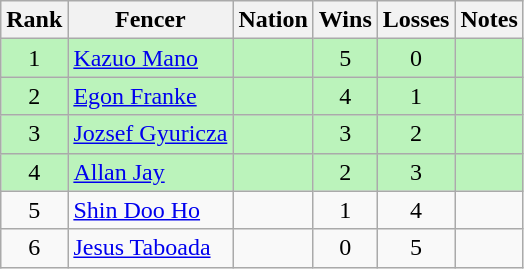<table class="wikitable sortable" style="text-align:center">
<tr>
<th>Rank</th>
<th>Fencer</th>
<th>Nation</th>
<th>Wins</th>
<th>Losses</th>
<th>Notes</th>
</tr>
<tr bgcolor=bbf3bb>
<td>1</td>
<td align=left><a href='#'>Kazuo Mano</a></td>
<td align=left></td>
<td>5</td>
<td>0</td>
<td></td>
</tr>
<tr bgcolor=bbf3bb>
<td>2</td>
<td align=left><a href='#'>Egon Franke</a></td>
<td align=left></td>
<td>4</td>
<td>1</td>
<td></td>
</tr>
<tr bgcolor=bbf3bb>
<td>3</td>
<td align=left><a href='#'>Jozsef Gyuricza</a></td>
<td align=left></td>
<td>3</td>
<td>2</td>
<td></td>
</tr>
<tr bgcolor=bbf3bb>
<td>4</td>
<td align=left><a href='#'>Allan Jay</a></td>
<td align=left></td>
<td>2</td>
<td>3</td>
<td></td>
</tr>
<tr>
<td>5</td>
<td align=left><a href='#'>Shin Doo Ho</a></td>
<td align=left></td>
<td>1</td>
<td>4</td>
<td></td>
</tr>
<tr>
<td>6</td>
<td align=left><a href='#'>Jesus Taboada</a></td>
<td align=left></td>
<td>0</td>
<td>5</td>
<td></td>
</tr>
</table>
